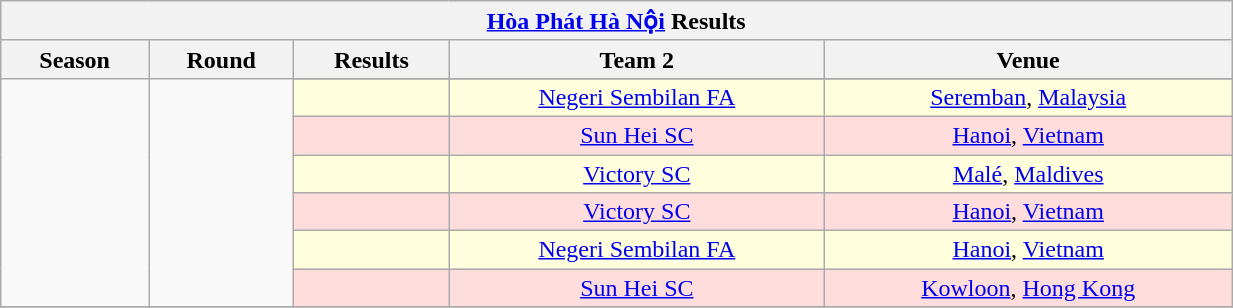<table width=65% class="wikitable sortable" style="text-align:center">
<tr>
<th colspan=6><a href='#'>Hòa Phát Hà Nội</a> Results</th>
</tr>
<tr>
<th>Season</th>
<th>Round</th>
<th>Results</th>
<th>Team 2</th>
<th>Venue</th>
</tr>
<tr>
<td rowspan=7></td>
<td rowspan=7></td>
</tr>
<tr style="background:#ffffdd">
<td></td>
<td> <a href='#'>Negeri Sembilan FA</a></td>
<td> <a href='#'>Seremban</a>, <a href='#'>Malaysia</a></td>
</tr>
<tr style="background:#ffdddd">
<td></td>
<td> <a href='#'>Sun Hei SC</a></td>
<td> <a href='#'>Hanoi</a>, <a href='#'>Vietnam</a></td>
</tr>
<tr style="background:#ffffdd">
<td></td>
<td> <a href='#'>Victory SC</a></td>
<td> <a href='#'>Malé</a>, <a href='#'>Maldives</a></td>
</tr>
<tr style="background:#ffdddd">
<td></td>
<td> <a href='#'>Victory SC</a></td>
<td> <a href='#'>Hanoi</a>, <a href='#'>Vietnam</a></td>
</tr>
<tr style="background:#ffffdd">
<td></td>
<td> <a href='#'>Negeri Sembilan FA</a></td>
<td> <a href='#'>Hanoi</a>, <a href='#'>Vietnam</a></td>
</tr>
<tr style="background:#ffdddd">
<td></td>
<td> <a href='#'>Sun Hei SC</a></td>
<td> <a href='#'>Kowloon</a>, <a href='#'>Hong Kong</a></td>
</tr>
<tr>
</tr>
</table>
